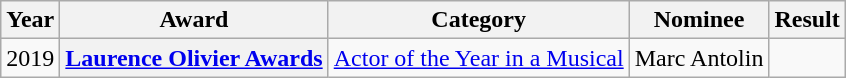<table class="wikitable">
<tr>
<th scope="col">Year</th>
<th scope="col">Award</th>
<th scope="col">Category</th>
<th scope="col">Nominee</th>
<th scope="col">Result</th>
</tr>
<tr>
<td rowspan="1">2019</td>
<th scope="row" rowspan="3"><a href='#'>Laurence Olivier Awards</a></th>
<td><a href='#'>Actor of the Year in a Musical</a></td>
<td>Marc Antolin</td>
<td></td>
</tr>
</table>
